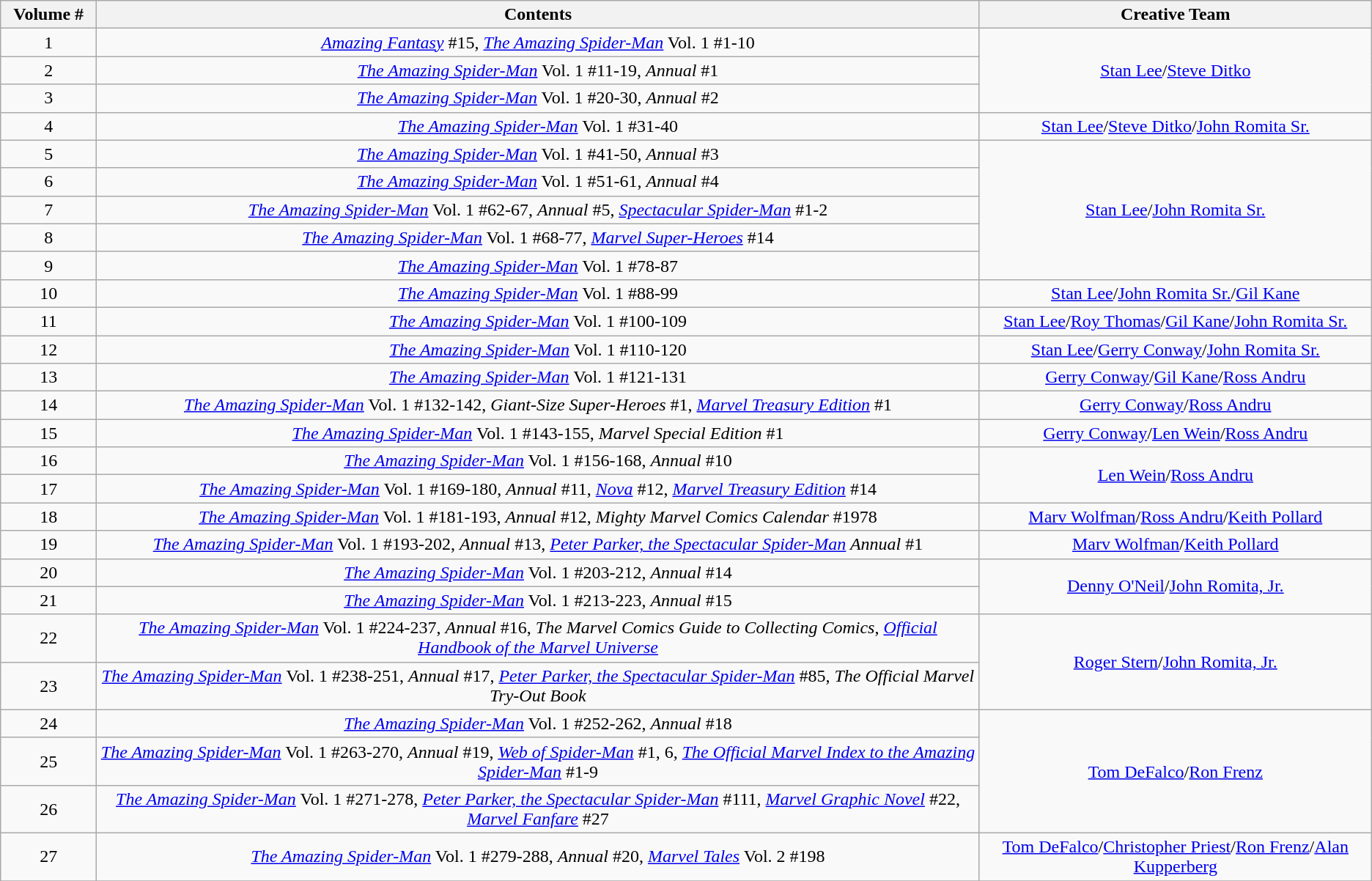<table class="wikitable">
<tr>
<th width=7%>Volume #</th>
<th>Contents</th>
<th>Creative Team</th>
</tr>
<tr>
<td align="center">1</td>
<td align="center"><em><a href='#'>Amazing Fantasy</a></em> #15, <em><a href='#'>The Amazing Spider-Man</a></em> Vol. 1 #1-10</td>
<td rowspan="3" align="center"><a href='#'>Stan Lee</a>/<a href='#'>Steve Ditko</a></td>
</tr>
<tr>
<td align="center">2</td>
<td align="center"><em><a href='#'>The Amazing Spider-Man</a></em> Vol. 1 #11-19, <em>Annual</em> #1</td>
</tr>
<tr>
<td align="center">3</td>
<td align="center"><em><a href='#'>The Amazing Spider-Man</a></em> Vol. 1 #20-30, <em>Annual</em> #2</td>
</tr>
<tr>
<td align="center">4</td>
<td align="center"><em><a href='#'>The Amazing Spider-Man</a></em> Vol. 1 #31-40</td>
<td align="center"><a href='#'>Stan Lee</a>/<a href='#'>Steve Ditko</a>/<a href='#'>John Romita Sr.</a></td>
</tr>
<tr>
<td align="center">5</td>
<td align="center"><em><a href='#'>The Amazing Spider-Man</a></em> Vol. 1 #41-50, <em>Annual</em> #3</td>
<td rowspan="5" align="center"><a href='#'>Stan Lee</a>/<a href='#'>John Romita Sr.</a></td>
</tr>
<tr>
<td align="center">6</td>
<td align="center"><em><a href='#'>The Amazing Spider-Man</a></em> Vol. 1 #51-61, <em>Annual</em> #4</td>
</tr>
<tr>
<td align="center">7</td>
<td align="center"><em><a href='#'>The Amazing Spider-Man</a></em> Vol. 1 #62-67, <em>Annual</em> #5, <em><a href='#'>Spectacular Spider-Man</a></em> #1-2</td>
</tr>
<tr>
<td align="center">8</td>
<td align="center"><em><a href='#'>The Amazing Spider-Man</a></em> Vol. 1 #68-77, <em><a href='#'>Marvel Super-Heroes</a></em> #14</td>
</tr>
<tr>
<td align="center">9</td>
<td align="center"><em><a href='#'>The Amazing Spider-Man</a></em> Vol. 1 #78-87</td>
</tr>
<tr>
<td align="center">10</td>
<td align="center"><em><a href='#'>The Amazing Spider-Man</a></em> Vol. 1 #88-99</td>
<td align="center"><a href='#'>Stan Lee</a>/<a href='#'>John Romita Sr.</a>/<a href='#'>Gil Kane</a></td>
</tr>
<tr>
<td align="center">11</td>
<td align="center"><em><a href='#'>The Amazing Spider-Man</a></em> Vol. 1 #100-109</td>
<td align="center"><a href='#'>Stan Lee</a>/<a href='#'>Roy Thomas</a>/<a href='#'>Gil Kane</a>/<a href='#'>John Romita Sr.</a></td>
</tr>
<tr>
<td align="center">12</td>
<td align="center"><em><a href='#'>The Amazing Spider-Man</a></em> Vol. 1 #110-120</td>
<td align="center"><a href='#'>Stan Lee</a>/<a href='#'>Gerry Conway</a>/<a href='#'>John Romita Sr.</a></td>
</tr>
<tr>
<td align="center">13</td>
<td align="center"><em><a href='#'>The Amazing Spider-Man</a></em> Vol. 1 #121-131</td>
<td align="center"><a href='#'>Gerry Conway</a>/<a href='#'>Gil Kane</a>/<a href='#'>Ross Andru</a></td>
</tr>
<tr>
<td align="center">14</td>
<td align="center"><em><a href='#'>The Amazing Spider-Man</a></em> Vol. 1 #132-142, <em>Giant-Size Super-Heroes</em> #1, <em><a href='#'>Marvel Treasury Edition</a></em> #1</td>
<td align="center"><a href='#'>Gerry Conway</a>/<a href='#'>Ross Andru</a></td>
</tr>
<tr>
<td align="center">15</td>
<td align="center"><em><a href='#'>The Amazing Spider-Man</a></em> Vol. 1 #143-155, <em>Marvel Special Edition</em> #1</td>
<td align="center"><a href='#'>Gerry Conway</a>/<a href='#'>Len Wein</a>/<a href='#'>Ross Andru</a></td>
</tr>
<tr>
<td align="center">16</td>
<td align="center"><em><a href='#'>The Amazing Spider-Man</a></em> Vol. 1 #156-168, <em>Annual</em> #10</td>
<td rowspan="2" align="center"><a href='#'>Len Wein</a>/<a href='#'>Ross Andru</a></td>
</tr>
<tr>
<td align="center">17</td>
<td align="center"><em><a href='#'>The Amazing Spider-Man</a></em> Vol. 1 #169-180, <em>Annual</em> #11, <em><a href='#'>Nova</a></em> #12, <em><a href='#'>Marvel Treasury Edition</a></em> #14</td>
</tr>
<tr>
<td align="center">18</td>
<td align="center"><em><a href='#'>The Amazing Spider-Man</a></em> Vol. 1 #181-193, <em>Annual</em> #12, <em>Mighty Marvel Comics Calendar</em> #1978</td>
<td align="center"><a href='#'>Marv Wolfman</a>/<a href='#'>Ross Andru</a>/<a href='#'>Keith Pollard</a></td>
</tr>
<tr>
<td align="center">19</td>
<td align="center"><em><a href='#'>The Amazing Spider-Man</a></em> Vol. 1 #193-202, <em>Annual</em> #13, <em><a href='#'>Peter Parker, the Spectacular Spider-Man</a> Annual</em> #1</td>
<td align="center"><a href='#'>Marv Wolfman</a>/<a href='#'>Keith Pollard</a></td>
</tr>
<tr>
<td align="center">20</td>
<td align="center"><em><a href='#'>The Amazing Spider-Man</a></em> Vol. 1 #203-212, <em>Annual</em> #14</td>
<td rowspan="2" align="center"><a href='#'>Denny O'Neil</a>/<a href='#'>John Romita, Jr.</a></td>
</tr>
<tr>
<td align="center">21</td>
<td align="center"><em><a href='#'>The Amazing Spider-Man</a></em> Vol. 1 #213-223, <em>Annual</em> #15</td>
</tr>
<tr>
<td align="center">22</td>
<td align="center"><em><a href='#'>The Amazing Spider-Man</a></em> Vol. 1 #224-237, <em>Annual</em> #16, <em>The Marvel Comics Guide to Collecting Comics</em>, <em><a href='#'>Official Handbook of the Marvel Universe</a></em></td>
<td rowspan="2" align="center"><a href='#'>Roger Stern</a>/<a href='#'>John Romita, Jr.</a></td>
</tr>
<tr>
<td align="center">23</td>
<td align="center"><em><a href='#'>The Amazing Spider-Man</a></em> Vol. 1 #238-251, <em>Annual</em> #17, <em><a href='#'>Peter Parker, the Spectacular Spider-Man</a></em> #85, <em>The Official Marvel Try-Out Book</em></td>
</tr>
<tr>
<td align="center">24</td>
<td align="center"><em><a href='#'>The Amazing Spider-Man</a></em> Vol. 1 #252-262, <em>Annual</em> #18</td>
<td rowspan="3" align="center"><a href='#'>Tom DeFalco</a>/<a href='#'>Ron Frenz</a></td>
</tr>
<tr>
<td align="center">25</td>
<td align="center"><em><a href='#'>The Amazing Spider-Man</a></em> Vol. 1 #263-270, <em>Annual</em> #19, <em><a href='#'>Web of Spider-Man</a></em> #1, 6, <em><a href='#'>The Official Marvel Index to the Amazing Spider-Man</a></em> #1-9</td>
</tr>
<tr>
<td align="center">26</td>
<td align="center"><em><a href='#'>The Amazing Spider-Man</a></em> Vol. 1 #271-278, <em><a href='#'>Peter Parker, the Spectacular Spider-Man</a></em> #111, <em><a href='#'>Marvel Graphic Novel</a></em> #22, <em><a href='#'>Marvel Fanfare</a></em> #27</td>
</tr>
<tr>
<td align="center">27</td>
<td align="center"><em><a href='#'>The Amazing Spider-Man</a></em> Vol. 1 #279-288, <em>Annual</em> #20, <em><a href='#'>Marvel Tales</a></em> Vol. 2 #198</td>
<td align="center"><a href='#'>Tom DeFalco</a>/<a href='#'>Christopher Priest</a>/<a href='#'>Ron Frenz</a>/<a href='#'>Alan Kupperberg</a></td>
</tr>
<tr>
</tr>
</table>
